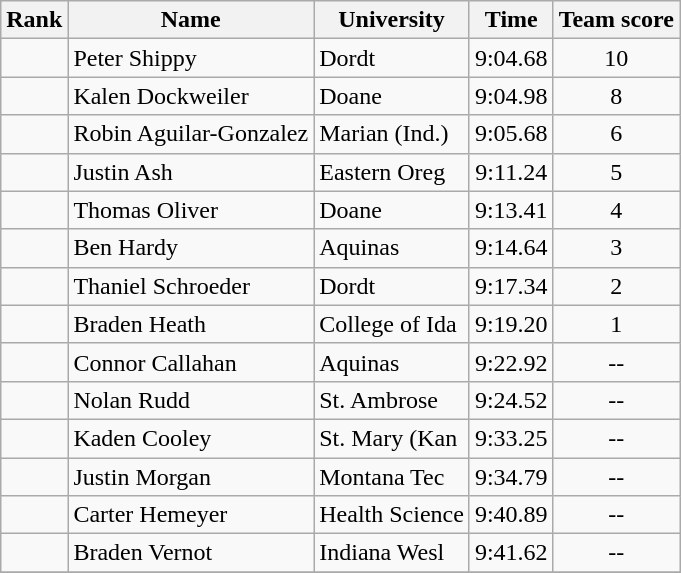<table class="wikitable sortable" style="text-align:center">
<tr>
<th>Rank</th>
<th>Name</th>
<th>University</th>
<th>Time</th>
<th>Team score</th>
</tr>
<tr>
<td></td>
<td align=left>Peter Shippy</td>
<td align="left">Dordt</td>
<td>9:04.68</td>
<td>10</td>
</tr>
<tr>
<td></td>
<td align=left>Kalen Dockweiler</td>
<td align="left">Doane</td>
<td>9:04.98</td>
<td>8</td>
</tr>
<tr>
<td></td>
<td align=left>Robin Aguilar-Gonzalez</td>
<td align="left">Marian (Ind.)</td>
<td>9:05.68</td>
<td>6</td>
</tr>
<tr>
<td></td>
<td align=left>Justin Ash</td>
<td align="left">Eastern Oreg</td>
<td>9:11.24</td>
<td>5</td>
</tr>
<tr>
<td></td>
<td align=left>Thomas Oliver</td>
<td align="left">Doane</td>
<td>9:13.41</td>
<td>4</td>
</tr>
<tr>
<td></td>
<td align=left>Ben Hardy</td>
<td align="left">Aquinas</td>
<td>9:14.64</td>
<td>3</td>
</tr>
<tr>
<td></td>
<td align=left>Thaniel Schroeder</td>
<td align="left">Dordt</td>
<td>9:17.34</td>
<td>2</td>
</tr>
<tr>
<td></td>
<td align=left>Braden Heath</td>
<td align="left">College of Ida</td>
<td>9:19.20</td>
<td>1</td>
</tr>
<tr>
<td></td>
<td align=left>Connor Callahan</td>
<td align="left">Aquinas</td>
<td>9:22.92</td>
<td>--</td>
</tr>
<tr>
<td></td>
<td align=left>Nolan Rudd</td>
<td align="left">St. Ambrose</td>
<td>9:24.52</td>
<td>--</td>
</tr>
<tr>
<td></td>
<td align=left>Kaden Cooley</td>
<td align="left">St. Mary (Kan</td>
<td>9:33.25</td>
<td>--</td>
</tr>
<tr>
<td></td>
<td align=left>Justin Morgan</td>
<td align="left">Montana Tec</td>
<td>9:34.79</td>
<td>--</td>
</tr>
<tr>
<td></td>
<td align=left>Carter Hemeyer</td>
<td align="left">Health Science</td>
<td>9:40.89</td>
<td>--</td>
</tr>
<tr>
<td></td>
<td align=left>Braden Vernot</td>
<td align="left">Indiana Wesl</td>
<td>9:41.62</td>
<td>--</td>
</tr>
<tr>
</tr>
</table>
